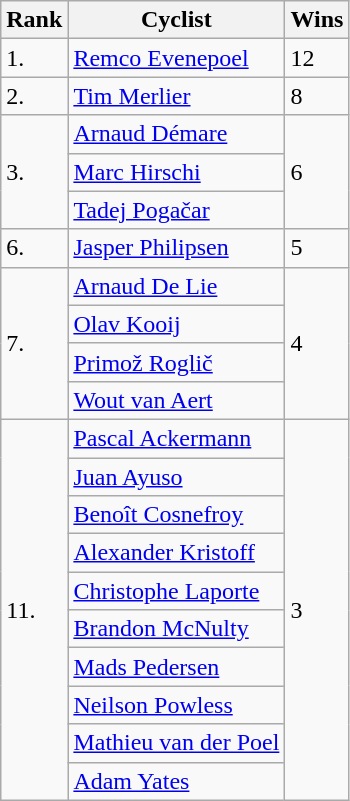<table class=wikitable>
<tr>
<th>Rank</th>
<th>Cyclist</th>
<th>Wins</th>
</tr>
<tr>
<td>1.</td>
<td> <a href='#'>Remco Evenepoel</a></td>
<td>12</td>
</tr>
<tr>
<td>2.</td>
<td> <a href='#'>Tim Merlier</a></td>
<td>8</td>
</tr>
<tr>
<td rowspan=3>3.</td>
<td> <a href='#'>Arnaud Démare</a></td>
<td rowspan=3>6</td>
</tr>
<tr>
<td> <a href='#'>Marc Hirschi</a></td>
</tr>
<tr>
<td> <a href='#'>Tadej Pogačar</a></td>
</tr>
<tr>
<td>6.</td>
<td> <a href='#'>Jasper Philipsen</a></td>
<td>5</td>
</tr>
<tr>
<td rowspan=4>7.</td>
<td> <a href='#'>Arnaud De Lie</a></td>
<td rowspan=4>4</td>
</tr>
<tr>
<td> <a href='#'>Olav Kooij</a></td>
</tr>
<tr>
<td> <a href='#'>Primož Roglič</a></td>
</tr>
<tr>
<td> <a href='#'>Wout van Aert</a></td>
</tr>
<tr>
<td rowspan=10>11.</td>
<td> <a href='#'>Pascal Ackermann</a></td>
<td rowspan=10>3</td>
</tr>
<tr>
<td> <a href='#'>Juan Ayuso</a></td>
</tr>
<tr>
<td> <a href='#'>Benoît Cosnefroy</a></td>
</tr>
<tr>
<td> <a href='#'>Alexander Kristoff</a></td>
</tr>
<tr>
<td> <a href='#'>Christophe Laporte</a></td>
</tr>
<tr>
<td> <a href='#'>Brandon McNulty</a></td>
</tr>
<tr>
<td> <a href='#'>Mads Pedersen</a></td>
</tr>
<tr>
<td> <a href='#'>Neilson Powless</a></td>
</tr>
<tr>
<td> <a href='#'>Mathieu van der Poel</a></td>
</tr>
<tr>
<td> <a href='#'>Adam Yates</a></td>
</tr>
</table>
